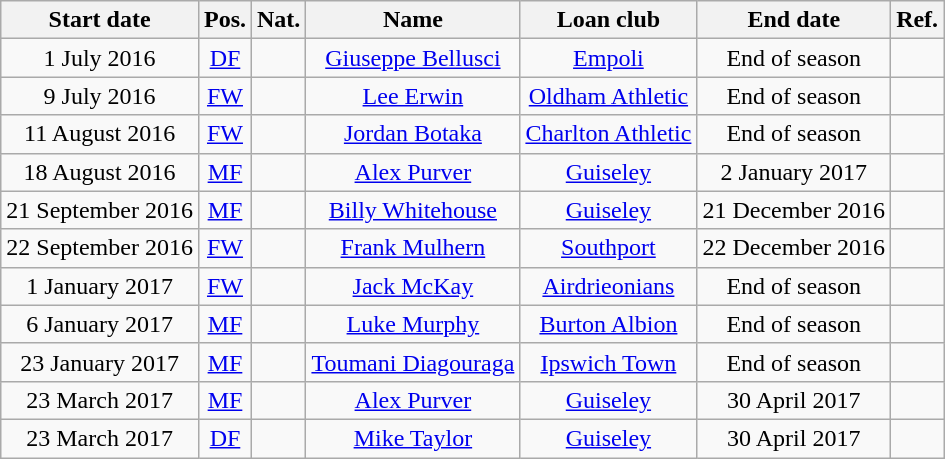<table class="wikitable" style="text-align:center;">
<tr>
<th>Start date</th>
<th>Pos.</th>
<th>Nat.</th>
<th>Name</th>
<th>Loan club</th>
<th>End date</th>
<th>Ref.</th>
</tr>
<tr>
<td>1 July 2016</td>
<td><a href='#'>DF</a></td>
<td></td>
<td><a href='#'>Giuseppe Bellusci</a></td>
<td><a href='#'>Empoli</a></td>
<td>End of season</td>
<td></td>
</tr>
<tr>
<td>9 July 2016</td>
<td><a href='#'>FW</a></td>
<td></td>
<td><a href='#'>Lee Erwin</a></td>
<td><a href='#'>Oldham Athletic</a></td>
<td>End of season</td>
<td></td>
</tr>
<tr>
<td>11 August 2016</td>
<td><a href='#'>FW</a></td>
<td></td>
<td><a href='#'>Jordan Botaka</a></td>
<td><a href='#'>Charlton Athletic</a></td>
<td>End of season</td>
<td></td>
</tr>
<tr>
<td>18 August 2016</td>
<td><a href='#'>MF</a></td>
<td></td>
<td><a href='#'>Alex Purver</a></td>
<td><a href='#'>Guiseley</a></td>
<td>2 January 2017</td>
<td></td>
</tr>
<tr>
<td>21 September 2016</td>
<td><a href='#'>MF</a></td>
<td></td>
<td><a href='#'>Billy Whitehouse</a></td>
<td><a href='#'>Guiseley</a></td>
<td>21 December 2016</td>
<td></td>
</tr>
<tr>
<td>22 September 2016</td>
<td><a href='#'>FW</a></td>
<td></td>
<td><a href='#'>Frank Mulhern</a></td>
<td><a href='#'>Southport</a></td>
<td>22 December 2016</td>
<td></td>
</tr>
<tr>
<td>1 January 2017</td>
<td><a href='#'>FW</a></td>
<td></td>
<td><a href='#'>Jack McKay</a></td>
<td><a href='#'>Airdrieonians</a></td>
<td>End of season</td>
<td></td>
</tr>
<tr>
<td>6 January 2017</td>
<td><a href='#'>MF</a></td>
<td></td>
<td><a href='#'>Luke Murphy</a></td>
<td><a href='#'>Burton Albion</a></td>
<td>End of season</td>
<td></td>
</tr>
<tr>
<td>23 January 2017</td>
<td><a href='#'>MF</a></td>
<td></td>
<td><a href='#'>Toumani Diagouraga</a></td>
<td><a href='#'>Ipswich Town</a></td>
<td>End of season</td>
<td></td>
</tr>
<tr>
<td>23 March 2017</td>
<td><a href='#'>MF</a></td>
<td></td>
<td><a href='#'>Alex Purver</a></td>
<td><a href='#'>Guiseley</a></td>
<td>30 April 2017</td>
<td></td>
</tr>
<tr>
<td>23 March 2017</td>
<td><a href='#'>DF</a></td>
<td></td>
<td><a href='#'>Mike Taylor</a></td>
<td><a href='#'>Guiseley</a></td>
<td>30 April 2017</td>
<td></td>
</tr>
</table>
